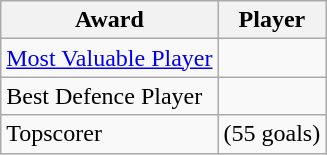<table class="wikitable">
<tr>
<th>Award</th>
<th>Player</th>
</tr>
<tr>
<td><a href='#'>Most Valuable Player</a></td>
<td></td>
</tr>
<tr>
<td>Best Defence Player</td>
<td></td>
</tr>
<tr>
<td>Topscorer</td>
<td> (55 goals)</td>
</tr>
</table>
